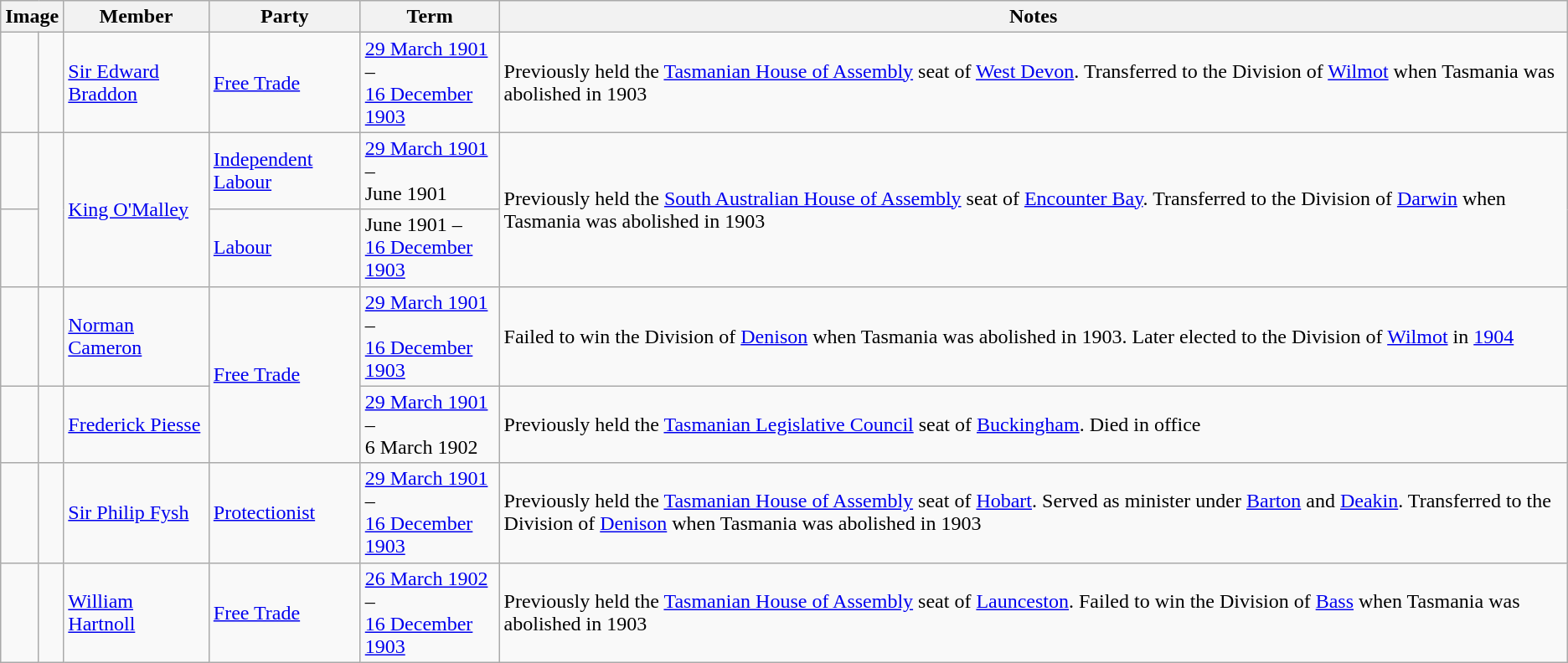<table class="wikitable">
<tr>
<th colspan=2>Image</th>
<th>Member</th>
<th>Party</th>
<th>Term</th>
<th>Notes</th>
</tr>
<tr>
<td> </td>
<td></td>
<td><a href='#'>Sir Edward Braddon</a><br></td>
<td><a href='#'>Free Trade</a></td>
<td><a href='#'>29 March 1901</a> –<br><a href='#'>16 December 1903</a></td>
<td>Previously held the <a href='#'>Tasmanian House of Assembly</a> seat of <a href='#'>West Devon</a>. Transferred to the Division of <a href='#'>Wilmot</a> when Tasmania was abolished in 1903</td>
</tr>
<tr>
<td> </td>
<td rowspan=2></td>
<td rowspan=2><a href='#'>King O'Malley</a><br></td>
<td><a href='#'>Independent Labour</a></td>
<td><a href='#'>29 March 1901</a> –<br>June 1901</td>
<td rowspan=2>Previously held the <a href='#'>South Australian House of Assembly</a> seat of <a href='#'>Encounter Bay</a>. Transferred to the Division of <a href='#'>Darwin</a> when Tasmania was abolished in 1903</td>
</tr>
<tr>
<td> </td>
<td><a href='#'>Labour</a></td>
<td>June 1901 –<br><a href='#'>16 December 1903</a></td>
</tr>
<tr>
<td> </td>
<td></td>
<td><a href='#'>Norman Cameron</a><br></td>
<td rowspan="2"><a href='#'>Free Trade</a></td>
<td><a href='#'>29 March 1901</a> –<br><a href='#'>16 December 1903</a></td>
<td>Failed to win the Division of <a href='#'>Denison</a> when Tasmania was abolished in 1903. Later elected to the Division of <a href='#'>Wilmot</a> in <a href='#'>1904</a></td>
</tr>
<tr>
<td> </td>
<td></td>
<td><a href='#'>Frederick Piesse</a><br></td>
<td><a href='#'>29 March 1901</a> –<br>6 March 1902</td>
<td>Previously held the <a href='#'>Tasmanian Legislative Council</a> seat of <a href='#'>Buckingham</a>. Died in office</td>
</tr>
<tr>
<td> </td>
<td></td>
<td><a href='#'>Sir Philip Fysh</a><br></td>
<td><a href='#'>Protectionist</a></td>
<td><a href='#'>29 March 1901</a> –<br><a href='#'>16 December 1903</a></td>
<td>Previously held the <a href='#'>Tasmanian House of Assembly</a> seat of <a href='#'>Hobart</a>. Served as minister under <a href='#'>Barton</a> and <a href='#'>Deakin</a>. Transferred to the Division of <a href='#'>Denison</a> when Tasmania was abolished in 1903</td>
</tr>
<tr>
<td> </td>
<td></td>
<td><a href='#'>William Hartnoll</a><br></td>
<td><a href='#'>Free Trade</a></td>
<td><a href='#'>26 March 1902</a> –<br><a href='#'>16 December 1903</a></td>
<td>Previously held the <a href='#'>Tasmanian House of Assembly</a> seat of <a href='#'>Launceston</a>. Failed to win the Division of <a href='#'>Bass</a> when Tasmania was abolished in 1903</td>
</tr>
</table>
